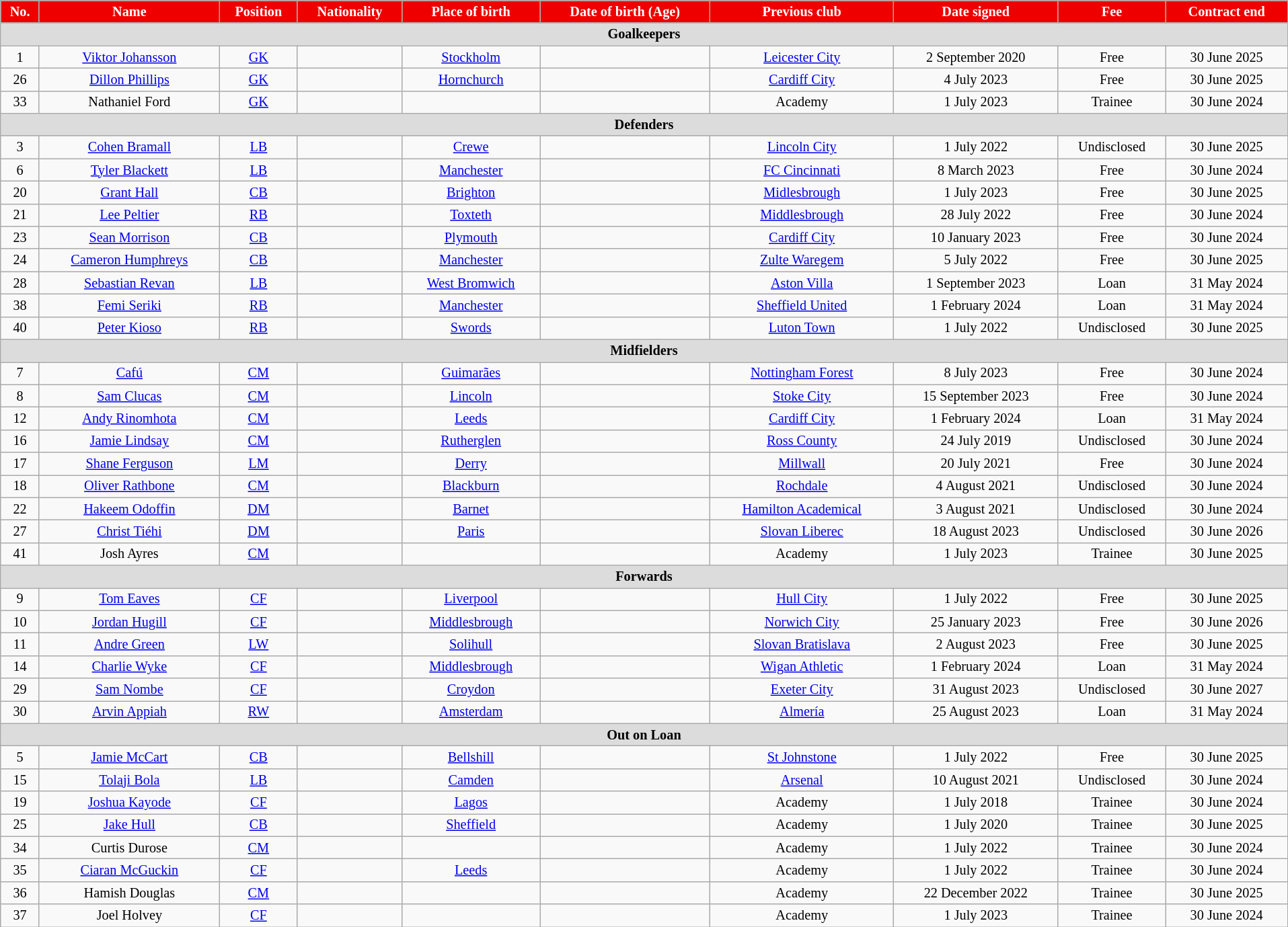<table class="wikitable" style="text-align:center; font-size:84.5%; width:101%;">
<tr>
<th style="color:white; background:#e00; text-align:center;">No.</th>
<th style="color:white; background:#e00; text-align:center;">Name</th>
<th style="color:white; background:#e00; text-align:center;">Position</th>
<th style="color:white; background:#e00; text-align:center;">Nationality</th>
<th style="color:white; background:#e00; text-align:center;">Place of birth</th>
<th style="color:white; background:#e00; text-align:center;">Date of birth (Age)</th>
<th style="color:white; background:#e00; text-align:center;">Previous club</th>
<th style="color:white; background:#e00; text-align:center;">Date signed</th>
<th style="color:white; background:#e00; text-align:center;">Fee</th>
<th style="color:white; background:#e00; text-align:center;">Contract end</th>
</tr>
<tr>
<th colspan="14" style="background:#dcdcdc; tepxt-align:center;">Goalkeepers</th>
</tr>
<tr>
<td>1</td>
<td><a href='#'>Viktor Johansson</a></td>
<td><a href='#'>GK</a></td>
<td></td>
<td><a href='#'>Stockholm</a></td>
<td></td>
<td><a href='#'>Leicester City</a></td>
<td>2 September 2020</td>
<td>Free</td>
<td>30 June 2025</td>
</tr>
<tr>
<td>26</td>
<td><a href='#'>Dillon Phillips</a></td>
<td><a href='#'>GK</a></td>
<td></td>
<td><a href='#'>Hornchurch</a></td>
<td></td>
<td> <a href='#'>Cardiff City</a></td>
<td>4 July 2023</td>
<td>Free</td>
<td>30 June 2025</td>
</tr>
<tr>
<td>33</td>
<td>Nathaniel Ford</td>
<td><a href='#'>GK</a></td>
<td></td>
<td></td>
<td></td>
<td>Academy</td>
<td>1 July 2023</td>
<td>Trainee</td>
<td>30 June 2024</td>
</tr>
<tr>
<th colspan="14" style="background:#dcdcdc; tepxt-align:center;">Defenders</th>
</tr>
<tr>
<td>3</td>
<td><a href='#'>Cohen Bramall</a></td>
<td><a href='#'>LB</a></td>
<td></td>
<td><a href='#'>Crewe</a></td>
<td></td>
<td><a href='#'>Lincoln City</a></td>
<td>1 July 2022</td>
<td>Undisclosed</td>
<td>30 June 2025</td>
</tr>
<tr>
<td>6</td>
<td><a href='#'>Tyler Blackett</a></td>
<td><a href='#'>LB</a></td>
<td></td>
<td><a href='#'>Manchester</a></td>
<td></td>
<td> <a href='#'>FC Cincinnati</a></td>
<td>8 March 2023</td>
<td>Free</td>
<td>30 June 2024</td>
</tr>
<tr>
<td>20</td>
<td><a href='#'>Grant Hall</a></td>
<td><a href='#'>CB</a></td>
<td></td>
<td><a href='#'>Brighton</a></td>
<td></td>
<td><a href='#'>Midlesbrough</a></td>
<td>1 July 2023</td>
<td>Free</td>
<td>30 June 2025</td>
</tr>
<tr>
<td>21</td>
<td><a href='#'>Lee Peltier</a></td>
<td><a href='#'>RB</a></td>
<td></td>
<td><a href='#'>Toxteth</a></td>
<td></td>
<td><a href='#'>Middlesbrough</a></td>
<td>28 July 2022</td>
<td>Free</td>
<td>30 June 2024</td>
</tr>
<tr>
<td>23</td>
<td><a href='#'>Sean Morrison</a></td>
<td><a href='#'>CB</a></td>
<td></td>
<td><a href='#'>Plymouth</a></td>
<td></td>
<td> <a href='#'>Cardiff City</a></td>
<td>10 January 2023</td>
<td>Free</td>
<td>30 June 2024</td>
</tr>
<tr>
<td>24</td>
<td><a href='#'>Cameron Humphreys</a></td>
<td><a href='#'>CB</a></td>
<td></td>
<td><a href='#'>Manchester</a></td>
<td></td>
<td> <a href='#'>Zulte Waregem</a></td>
<td>5 July 2022</td>
<td>Free</td>
<td>30 June 2025</td>
</tr>
<tr>
<td>28</td>
<td><a href='#'>Sebastian Revan</a></td>
<td><a href='#'>LB</a></td>
<td></td>
<td><a href='#'>West Bromwich</a></td>
<td></td>
<td><a href='#'>Aston Villa</a></td>
<td>1 September 2023</td>
<td>Loan</td>
<td>31 May 2024</td>
</tr>
<tr>
<td>38</td>
<td><a href='#'>Femi Seriki</a></td>
<td><a href='#'>RB</a></td>
<td></td>
<td><a href='#'>Manchester</a></td>
<td></td>
<td><a href='#'>Sheffield United</a></td>
<td>1 February 2024</td>
<td>Loan</td>
<td>31 May 2024</td>
</tr>
<tr>
<td>40</td>
<td><a href='#'>Peter Kioso</a></td>
<td><a href='#'>RB</a></td>
<td></td>
<td><a href='#'>Swords</a></td>
<td></td>
<td><a href='#'>Luton Town</a></td>
<td>1 July 2022</td>
<td>Undisclosed</td>
<td>30 June 2025</td>
</tr>
<tr>
<th colspan="14" style="background:#dcdcdc; tepxt-align:center;">Midfielders</th>
</tr>
<tr>
<td>7</td>
<td><a href='#'>Cafú</a></td>
<td><a href='#'>CM</a></td>
<td></td>
<td><a href='#'>Guimarães</a></td>
<td></td>
<td><a href='#'>Nottingham Forest</a></td>
<td>8 July 2023</td>
<td>Free</td>
<td>30 June 2024</td>
</tr>
<tr>
<td>8</td>
<td><a href='#'>Sam Clucas</a></td>
<td><a href='#'>CM</a></td>
<td></td>
<td><a href='#'>Lincoln</a></td>
<td></td>
<td><a href='#'>Stoke City</a></td>
<td>15 September 2023</td>
<td>Free</td>
<td>30 June 2024</td>
</tr>
<tr>
<td>12</td>
<td><a href='#'>Andy Rinomhota</a></td>
<td><a href='#'>CM</a></td>
<td></td>
<td> <a href='#'>Leeds</a></td>
<td></td>
<td> <a href='#'>Cardiff City</a></td>
<td>1 February 2024</td>
<td>Loan</td>
<td>31 May 2024</td>
</tr>
<tr>
<td>16</td>
<td><a href='#'>Jamie Lindsay</a></td>
<td><a href='#'>CM</a></td>
<td></td>
<td><a href='#'>Rutherglen</a></td>
<td></td>
<td> <a href='#'>Ross County</a></td>
<td>24 July 2019</td>
<td>Undisclosed</td>
<td>30 June 2024</td>
</tr>
<tr>
<td>17</td>
<td><a href='#'>Shane Ferguson</a></td>
<td><a href='#'>LM</a></td>
<td></td>
<td><a href='#'>Derry</a></td>
<td></td>
<td><a href='#'>Millwall</a></td>
<td>20 July 2021</td>
<td>Free</td>
<td>30 June 2024</td>
</tr>
<tr>
<td>18</td>
<td><a href='#'>Oliver Rathbone</a></td>
<td><a href='#'>CM</a></td>
<td></td>
<td><a href='#'>Blackburn</a></td>
<td></td>
<td><a href='#'>Rochdale</a></td>
<td>4 August 2021</td>
<td>Undisclosed</td>
<td>30 June 2024</td>
</tr>
<tr>
<td>22</td>
<td><a href='#'>Hakeem Odoffin</a></td>
<td><a href='#'>DM</a></td>
<td></td>
<td><a href='#'>Barnet</a></td>
<td></td>
<td> <a href='#'>Hamilton Academical</a></td>
<td>3 August 2021</td>
<td>Undisclosed</td>
<td>30 June 2024</td>
</tr>
<tr>
<td>27</td>
<td><a href='#'>Christ Tiéhi</a></td>
<td><a href='#'>DM</a></td>
<td></td>
<td> <a href='#'>Paris</a></td>
<td></td>
<td> <a href='#'>Slovan Liberec</a></td>
<td>18 August 2023</td>
<td>Undisclosed</td>
<td>30 June 2026</td>
</tr>
<tr>
<td>41</td>
<td>Josh Ayres</td>
<td><a href='#'>CM</a></td>
<td></td>
<td></td>
<td></td>
<td>Academy</td>
<td>1 July 2023</td>
<td>Trainee</td>
<td>30 June 2025</td>
</tr>
<tr>
<th colspan="14" style="background:#dcdcdc; tepxt-align:center;">Forwards</th>
</tr>
<tr>
<td>9</td>
<td><a href='#'>Tom Eaves</a></td>
<td><a href='#'>CF</a></td>
<td></td>
<td><a href='#'>Liverpool</a></td>
<td></td>
<td><a href='#'>Hull City</a></td>
<td>1 July 2022</td>
<td>Free</td>
<td>30 June 2025</td>
</tr>
<tr>
<td>10</td>
<td><a href='#'>Jordan Hugill</a></td>
<td><a href='#'>CF</a></td>
<td></td>
<td><a href='#'>Middlesbrough</a></td>
<td></td>
<td><a href='#'>Norwich City</a></td>
<td>25 January 2023</td>
<td>Free</td>
<td>30 June 2026</td>
</tr>
<tr>
<td>11</td>
<td><a href='#'>Andre Green</a></td>
<td><a href='#'>LW</a></td>
<td></td>
<td><a href='#'>Solihull</a></td>
<td></td>
<td> <a href='#'>Slovan Bratislava</a></td>
<td>2 August 2023</td>
<td>Free</td>
<td>30 June 2025</td>
</tr>
<tr>
<td>14</td>
<td><a href='#'>Charlie Wyke</a></td>
<td><a href='#'>CF</a></td>
<td></td>
<td><a href='#'>Middlesbrough</a></td>
<td></td>
<td><a href='#'>Wigan Athletic</a></td>
<td>1 February 2024</td>
<td>Loan</td>
<td>31 May 2024</td>
</tr>
<tr>
<td>29</td>
<td><a href='#'>Sam Nombe</a></td>
<td><a href='#'>CF</a></td>
<td></td>
<td><a href='#'>Croydon</a></td>
<td></td>
<td><a href='#'>Exeter City</a></td>
<td>31 August 2023</td>
<td>Undisclosed</td>
<td>30 June 2027</td>
</tr>
<tr>
<td>30</td>
<td><a href='#'>Arvin Appiah</a></td>
<td><a href='#'>RW</a></td>
<td></td>
<td> <a href='#'>Amsterdam</a></td>
<td></td>
<td> <a href='#'>Almería</a></td>
<td>25 August 2023</td>
<td>Loan</td>
<td>31 May 2024</td>
</tr>
<tr>
<th colspan="14" style="background:#dcdcdc; tepxt-align:center;">Out on Loan</th>
</tr>
<tr>
<td>5</td>
<td><a href='#'>Jamie McCart</a></td>
<td><a href='#'>CB</a></td>
<td></td>
<td><a href='#'>Bellshill</a></td>
<td></td>
<td> <a href='#'>St Johnstone</a></td>
<td>1 July 2022</td>
<td>Free</td>
<td>30 June 2025</td>
</tr>
<tr>
<td>15</td>
<td><a href='#'>Tolaji Bola</a></td>
<td><a href='#'>LB</a></td>
<td></td>
<td><a href='#'>Camden</a></td>
<td></td>
<td><a href='#'>Arsenal</a></td>
<td>10 August 2021</td>
<td>Undisclosed</td>
<td>30 June 2024</td>
</tr>
<tr>
<td>19</td>
<td><a href='#'>Joshua Kayode</a></td>
<td><a href='#'>CF</a></td>
<td></td>
<td> <a href='#'>Lagos</a></td>
<td></td>
<td>Academy</td>
<td>1 July 2018</td>
<td>Trainee</td>
<td>30 June 2024</td>
</tr>
<tr>
<td>25</td>
<td><a href='#'>Jake Hull</a></td>
<td><a href='#'>CB</a></td>
<td></td>
<td><a href='#'>Sheffield</a></td>
<td></td>
<td>Academy</td>
<td>1 July 2020</td>
<td>Trainee</td>
<td>30 June 2025</td>
</tr>
<tr>
<td>34</td>
<td>Curtis Durose</td>
<td><a href='#'>CM</a></td>
<td></td>
<td></td>
<td></td>
<td>Academy</td>
<td>1 July 2022</td>
<td>Trainee</td>
<td>30 June 2024</td>
</tr>
<tr>
<td>35</td>
<td><a href='#'>Ciaran McGuckin</a></td>
<td><a href='#'>CF</a></td>
<td></td>
<td><a href='#'>Leeds</a></td>
<td></td>
<td>Academy</td>
<td>1 July 2022</td>
<td>Trainee</td>
<td>30 June 2024</td>
</tr>
<tr>
<td>36</td>
<td>Hamish Douglas</td>
<td><a href='#'>CM</a></td>
<td></td>
<td></td>
<td></td>
<td>Academy</td>
<td>22 December 2022</td>
<td>Trainee</td>
<td>30 June 2025</td>
</tr>
<tr>
<td>37</td>
<td>Joel Holvey</td>
<td><a href='#'>CF</a></td>
<td></td>
<td></td>
<td></td>
<td>Academy</td>
<td>1 July 2023</td>
<td>Trainee</td>
<td>30 June 2024</td>
</tr>
</table>
